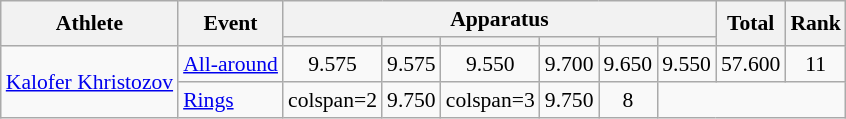<table class="wikitable" style="font-size:90%">
<tr>
<th rowspan=2>Athlete</th>
<th rowspan=2>Event</th>
<th colspan=6>Apparatus</th>
<th rowspan=2>Total</th>
<th rowspan=2>Rank</th>
</tr>
<tr style="font-size:95%">
<th></th>
<th></th>
<th></th>
<th></th>
<th></th>
<th></th>
</tr>
<tr align=center>
<td align=left rowspan=2><a href='#'>Kalofer Khristozov</a></td>
<td align=left><a href='#'>All-around</a></td>
<td>9.575</td>
<td>9.575</td>
<td>9.550</td>
<td>9.700</td>
<td>9.650</td>
<td>9.550</td>
<td>57.600</td>
<td>11</td>
</tr>
<tr align=center>
<td align=left><a href='#'>Rings</a></td>
<td>colspan=2</td>
<td>9.750</td>
<td>colspan=3</td>
<td>9.750</td>
<td>8</td>
</tr>
</table>
